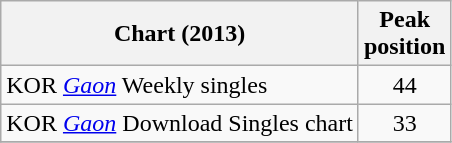<table class="wikitable">
<tr>
<th>Chart (2013)</th>
<th>Peak<br>position</th>
</tr>
<tr>
<td>KOR <em><a href='#'>Gaon</a></em> Weekly singles </td>
<td align=center>44</td>
</tr>
<tr>
<td>KOR <em><a href='#'>Gaon</a></em> Download Singles chart </td>
<td align="center">33</td>
</tr>
<tr>
</tr>
</table>
